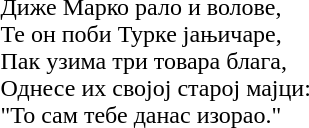<table>
<tr>
<td><br>Диже Марко рало и волове,<br>
Те он поби Турке јањичаре,<br>
Пак узима три товара блага,<br>
Однесе их својој старој мајци:<br>
"То сам тебе данас изорао."</td>
<td><br></td>
<td></td>
</tr>
</table>
